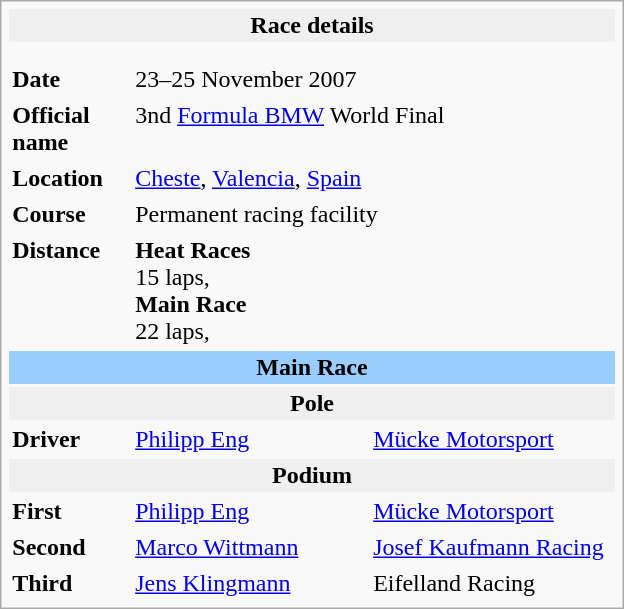<table class="infobox" align="right" cellpadding="2" style="float:right; width: 26em; ">
<tr>
<th colspan=3 style="background:#efefef">Race details</th>
</tr>
<tr>
<td colspan=3 style="text-align:center"></td>
</tr>
<tr>
<td colspan=3 style="text-align:center"></td>
</tr>
<tr>
<td style="width: 20%"><strong>Date</strong></td>
<td>23–25 November 2007</td>
</tr>
<tr>
<td><strong>Official name</strong></td>
<td colspan=2>3nd <a href='#'>Formula BMW</a> World Final</td>
</tr>
<tr>
<td><strong>Location</strong></td>
<td colspan=2><a href='#'>Cheste</a>, <a href='#'>Valencia</a>, <a href='#'>Spain</a></td>
</tr>
<tr>
<td><strong>Course</strong></td>
<td colspan=2>Permanent racing facility<br></td>
</tr>
<tr>
<td><strong>Distance</strong></td>
<td colspan=2><strong>Heat Races</strong><br>15 laps, <br><strong>Main Race</strong><br>22 laps, </td>
</tr>
<tr>
<td colspan=3 style="text-align:center; background-color:#99ccff"><strong>Main Race</strong></td>
</tr>
<tr>
<th colspan=3 style="background:#efefef">Pole</th>
</tr>
<tr>
<td><strong>Driver</strong></td>
<td> <a href='#'>Philipp Eng</a></td>
<td><a href='#'>Mücke Motorsport</a></td>
</tr>
<tr>
<th colspan=3 style="background:#efefef">Podium</th>
</tr>
<tr>
<td><strong>First</strong></td>
<td> <a href='#'>Philipp Eng</a></td>
<td><a href='#'>Mücke Motorsport</a></td>
</tr>
<tr>
<td><strong>Second</strong></td>
<td> <a href='#'>Marco Wittmann</a></td>
<td><a href='#'>Josef Kaufmann Racing</a></td>
</tr>
<tr>
<td><strong>Third</strong></td>
<td> <a href='#'>Jens Klingmann</a></td>
<td>Eifelland Racing</td>
</tr>
</table>
